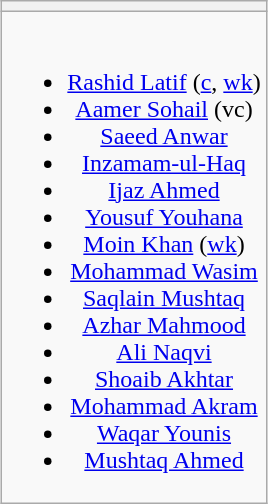<table class="wikitable" style="text-align:center; margin:auto">
<tr>
<th></th>
</tr>
<tr style="vertical-align:top">
<td><br><ul><li><a href='#'>Rashid Latif</a> (<a href='#'>c</a>, <a href='#'>wk</a>)</li><li><a href='#'>Aamer Sohail</a> (vc)</li><li><a href='#'>Saeed Anwar</a></li><li><a href='#'>Inzamam-ul-Haq</a></li><li><a href='#'>Ijaz Ahmed</a></li><li><a href='#'>Yousuf Youhana</a></li><li><a href='#'>Moin Khan</a> (<a href='#'>wk</a>)</li><li><a href='#'>Mohammad Wasim</a></li><li><a href='#'>Saqlain Mushtaq</a></li><li><a href='#'>Azhar Mahmood</a></li><li><a href='#'>Ali Naqvi</a></li><li><a href='#'>Shoaib Akhtar</a></li><li><a href='#'>Mohammad Akram</a></li><li><a href='#'>Waqar Younis</a></li><li><a href='#'>Mushtaq Ahmed</a></li></ul></td>
</tr>
</table>
